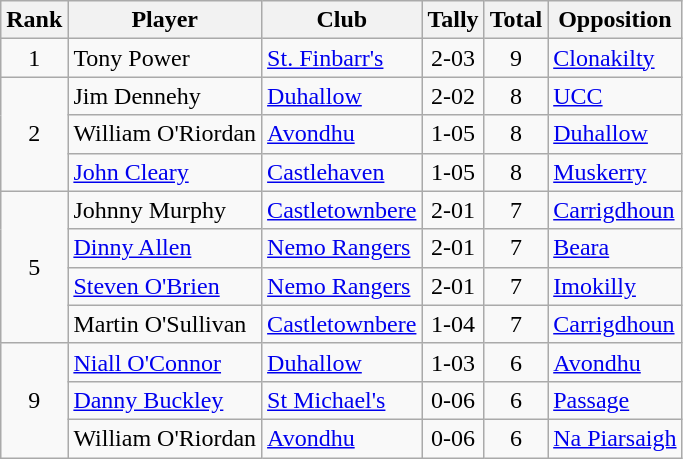<table class="wikitable">
<tr>
<th>Rank</th>
<th>Player</th>
<th>Club</th>
<th>Tally</th>
<th>Total</th>
<th>Opposition</th>
</tr>
<tr>
<td rowspan="1" style="text-align:center;">1</td>
<td>Tony Power</td>
<td><a href='#'>St. Finbarr's</a></td>
<td align=center>2-03</td>
<td align=center>9</td>
<td><a href='#'>Clonakilty</a></td>
</tr>
<tr>
<td rowspan="3" style="text-align:center;">2</td>
<td>Jim Dennehy</td>
<td><a href='#'>Duhallow</a></td>
<td align=center>2-02</td>
<td align=center>8</td>
<td><a href='#'>UCC</a></td>
</tr>
<tr>
<td>William O'Riordan</td>
<td><a href='#'>Avondhu</a></td>
<td align=center>1-05</td>
<td align=center>8</td>
<td><a href='#'>Duhallow</a></td>
</tr>
<tr>
<td><a href='#'>John Cleary</a></td>
<td><a href='#'>Castlehaven</a></td>
<td align=center>1-05</td>
<td align=center>8</td>
<td><a href='#'>Muskerry</a></td>
</tr>
<tr>
<td rowspan="4" style="text-align:center;">5</td>
<td>Johnny Murphy</td>
<td><a href='#'>Castletownbere</a></td>
<td align=center>2-01</td>
<td align=center>7</td>
<td><a href='#'>Carrigdhoun</a></td>
</tr>
<tr>
<td><a href='#'>Dinny Allen</a></td>
<td><a href='#'>Nemo Rangers</a></td>
<td align=center>2-01</td>
<td align=center>7</td>
<td><a href='#'>Beara</a></td>
</tr>
<tr>
<td><a href='#'>Steven O'Brien</a></td>
<td><a href='#'>Nemo Rangers</a></td>
<td align=center>2-01</td>
<td align=center>7</td>
<td><a href='#'>Imokilly</a></td>
</tr>
<tr>
<td>Martin O'Sullivan</td>
<td><a href='#'>Castletownbere</a></td>
<td align=center>1-04</td>
<td align=center>7</td>
<td><a href='#'>Carrigdhoun</a></td>
</tr>
<tr>
<td rowspan="3" style="text-align:center;">9</td>
<td><a href='#'>Niall O'Connor</a></td>
<td><a href='#'>Duhallow</a></td>
<td align=center>1-03</td>
<td align=center>6</td>
<td><a href='#'>Avondhu</a></td>
</tr>
<tr>
<td><a href='#'>Danny Buckley</a></td>
<td><a href='#'>St Michael's</a></td>
<td align=center>0-06</td>
<td align=center>6</td>
<td><a href='#'>Passage</a></td>
</tr>
<tr>
<td>William O'Riordan</td>
<td><a href='#'>Avondhu</a></td>
<td align=center>0-06</td>
<td align=center>6</td>
<td><a href='#'>Na Piarsaigh</a></td>
</tr>
</table>
